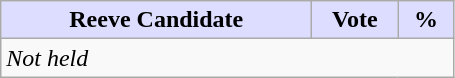<table class="wikitable">
<tr>
<th style="background:#ddf; width:200px;">Reeve Candidate</th>
<th style="background:#ddf; width:50px;">Vote</th>
<th style="background:#ddf; width:30px;">%</th>
</tr>
<tr>
<td colspan="3"><em>Not held</em></td>
</tr>
</table>
